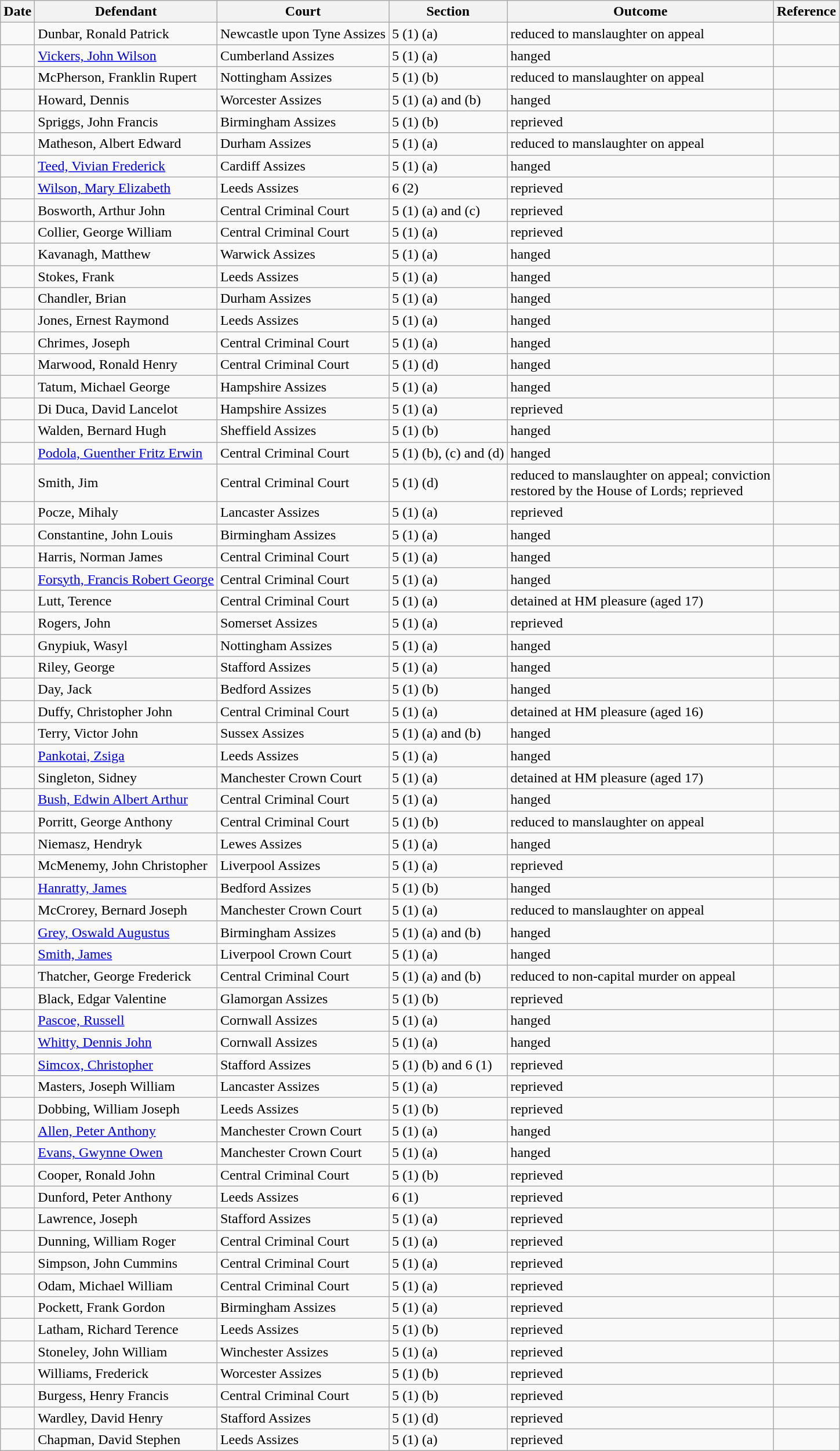<table class="wikitable sortable">
<tr>
<th>Date</th>
<th>Defendant</th>
<th>Court</th>
<th>Section</th>
<th>Outcome</th>
<th>Reference</th>
</tr>
<tr>
<td></td>
<td>Dunbar, Ronald Patrick</td>
<td>Newcastle upon Tyne Assizes</td>
<td>5 (1) (a)</td>
<td>reduced to manslaughter on appeal</td>
<td></td>
</tr>
<tr>
<td></td>
<td><a href='#'>Vickers, John Wilson</a></td>
<td>Cumberland Assizes</td>
<td>5 (1) (a)</td>
<td>hanged</td>
<td></td>
</tr>
<tr>
<td></td>
<td>McPherson, Franklin Rupert</td>
<td>Nottingham Assizes</td>
<td>5 (1) (b)</td>
<td>reduced to manslaughter on appeal</td>
<td></td>
</tr>
<tr>
<td></td>
<td>Howard, Dennis</td>
<td>Worcester Assizes</td>
<td>5 (1) (a) and (b)</td>
<td>hanged</td>
<td></td>
</tr>
<tr>
<td></td>
<td>Spriggs, John Francis</td>
<td>Birmingham Assizes</td>
<td>5 (1) (b)</td>
<td>reprieved</td>
<td></td>
</tr>
<tr>
<td></td>
<td>Matheson, Albert Edward</td>
<td>Durham Assizes</td>
<td>5 (1) (a)</td>
<td>reduced to manslaughter on appeal</td>
<td></td>
</tr>
<tr>
<td></td>
<td><a href='#'>Teed, Vivian Frederick</a></td>
<td>Cardiff Assizes</td>
<td>5 (1) (a)</td>
<td>hanged</td>
<td></td>
</tr>
<tr>
<td></td>
<td><a href='#'>Wilson, Mary Elizabeth</a></td>
<td>Leeds Assizes</td>
<td>6 (2)</td>
<td>reprieved</td>
<td></td>
</tr>
<tr>
<td></td>
<td>Bosworth, Arthur John</td>
<td>Central Criminal Court</td>
<td>5 (1) (a) and (c)</td>
<td>reprieved</td>
<td></td>
</tr>
<tr>
<td></td>
<td>Collier, George William</td>
<td>Central Criminal Court</td>
<td>5 (1) (a)</td>
<td>reprieved</td>
<td></td>
</tr>
<tr>
<td></td>
<td>Kavanagh, Matthew</td>
<td>Warwick Assizes</td>
<td>5 (1) (a)</td>
<td>hanged</td>
<td></td>
</tr>
<tr>
<td></td>
<td>Stokes, Frank</td>
<td>Leeds Assizes</td>
<td>5 (1) (a)</td>
<td>hanged</td>
<td></td>
</tr>
<tr>
<td></td>
<td>Chandler, Brian</td>
<td>Durham Assizes</td>
<td>5 (1) (a)</td>
<td>hanged</td>
<td></td>
</tr>
<tr>
<td></td>
<td>Jones, Ernest Raymond</td>
<td>Leeds Assizes</td>
<td>5 (1) (a)</td>
<td>hanged</td>
<td></td>
</tr>
<tr>
<td></td>
<td>Chrimes, Joseph</td>
<td>Central Criminal Court</td>
<td>5 (1) (a)</td>
<td>hanged</td>
<td></td>
</tr>
<tr>
<td></td>
<td>Marwood, Ronald Henry</td>
<td>Central Criminal Court</td>
<td>5 (1) (d)</td>
<td>hanged</td>
<td></td>
</tr>
<tr>
<td></td>
<td>Tatum, Michael George</td>
<td>Hampshire Assizes</td>
<td>5 (1) (a)</td>
<td>hanged</td>
<td></td>
</tr>
<tr>
<td></td>
<td>Di Duca, David Lancelot</td>
<td>Hampshire Assizes</td>
<td>5 (1) (a)</td>
<td>reprieved</td>
<td></td>
</tr>
<tr>
<td></td>
<td>Walden, Bernard Hugh</td>
<td>Sheffield Assizes</td>
<td>5 (1) (b)</td>
<td>hanged</td>
<td></td>
</tr>
<tr>
<td></td>
<td><a href='#'>Podola, Guenther Fritz Erwin</a></td>
<td>Central Criminal Court</td>
<td>5 (1) (b), (c) and (d)</td>
<td>hanged</td>
<td></td>
</tr>
<tr>
<td></td>
<td>Smith, Jim</td>
<td>Central Criminal Court</td>
<td>5 (1) (d)</td>
<td>reduced to manslaughter on appeal; conviction<br>restored by the House of Lords; reprieved</td>
<td></td>
</tr>
<tr>
<td></td>
<td>Pocze, Mihaly</td>
<td>Lancaster Assizes</td>
<td>5 (1) (a)</td>
<td>reprieved</td>
<td></td>
</tr>
<tr>
<td></td>
<td>Constantine, John Louis</td>
<td>Birmingham Assizes</td>
<td>5 (1) (a)</td>
<td>hanged</td>
<td></td>
</tr>
<tr>
<td></td>
<td>Harris, Norman James</td>
<td>Central Criminal Court</td>
<td>5 (1) (a)</td>
<td>hanged</td>
<td></td>
</tr>
<tr>
<td></td>
<td><a href='#'>Forsyth, Francis Robert George</a></td>
<td>Central Criminal Court</td>
<td>5 (1) (a)</td>
<td>hanged</td>
<td></td>
</tr>
<tr>
<td></td>
<td>Lutt, Terence</td>
<td>Central Criminal Court</td>
<td>5 (1) (a)</td>
<td>detained at HM pleasure (aged 17)</td>
<td></td>
</tr>
<tr>
<td></td>
<td>Rogers, John</td>
<td>Somerset Assizes</td>
<td>5 (1) (a)</td>
<td>reprieved</td>
<td></td>
</tr>
<tr>
<td></td>
<td>Gnypiuk, Wasyl</td>
<td>Nottingham Assizes</td>
<td>5 (1) (a)</td>
<td>hanged</td>
<td></td>
</tr>
<tr>
<td></td>
<td>Riley, George</td>
<td>Stafford Assizes</td>
<td>5 (1) (a)</td>
<td>hanged</td>
<td></td>
</tr>
<tr>
<td></td>
<td>Day, Jack</td>
<td>Bedford Assizes</td>
<td>5 (1) (b)</td>
<td>hanged</td>
<td></td>
</tr>
<tr>
<td></td>
<td>Duffy, Christopher John</td>
<td>Central Criminal Court</td>
<td>5 (1) (a)</td>
<td>detained at HM pleasure (aged 16)</td>
<td></td>
</tr>
<tr>
<td></td>
<td>Terry, Victor John</td>
<td>Sussex Assizes</td>
<td>5 (1) (a) and (b)</td>
<td>hanged</td>
<td></td>
</tr>
<tr>
<td></td>
<td><a href='#'>Pankotai, Zsiga</a></td>
<td>Leeds Assizes</td>
<td>5 (1) (a)</td>
<td>hanged</td>
<td></td>
</tr>
<tr>
<td></td>
<td>Singleton, Sidney</td>
<td>Manchester Crown Court</td>
<td>5 (1) (a)</td>
<td>detained at HM pleasure (aged 17)</td>
<td></td>
</tr>
<tr>
<td></td>
<td><a href='#'>Bush, Edwin Albert Arthur</a></td>
<td>Central Criminal Court</td>
<td>5 (1) (a)</td>
<td>hanged</td>
<td></td>
</tr>
<tr>
<td></td>
<td>Porritt, George Anthony</td>
<td>Central Criminal Court</td>
<td>5 (1) (b)</td>
<td>reduced to manslaughter on appeal</td>
<td></td>
</tr>
<tr>
<td></td>
<td>Niemasz, Hendryk</td>
<td>Lewes Assizes</td>
<td>5 (1) (a)</td>
<td>hanged</td>
<td></td>
</tr>
<tr>
<td></td>
<td>McMenemy, John Christopher</td>
<td>Liverpool Assizes</td>
<td>5 (1) (a)</td>
<td>reprieved</td>
<td></td>
</tr>
<tr>
<td></td>
<td><a href='#'>Hanratty, James</a></td>
<td>Bedford Assizes</td>
<td>5 (1) (b)</td>
<td>hanged</td>
<td></td>
</tr>
<tr>
<td></td>
<td>McCrorey, Bernard Joseph</td>
<td>Manchester Crown Court</td>
<td>5 (1) (a)</td>
<td>reduced to manslaughter on appeal</td>
<td></td>
</tr>
<tr>
<td></td>
<td><a href='#'>Grey, Oswald Augustus</a></td>
<td>Birmingham Assizes</td>
<td>5 (1) (a) and (b)</td>
<td>hanged</td>
<td></td>
</tr>
<tr>
<td></td>
<td><a href='#'>Smith, James</a></td>
<td>Liverpool Crown Court</td>
<td>5 (1) (a)</td>
<td>hanged</td>
<td></td>
</tr>
<tr>
<td></td>
<td>Thatcher, George Frederick</td>
<td>Central Criminal Court</td>
<td>5 (1) (a) and (b)</td>
<td>reduced to non-capital murder on appeal</td>
<td></td>
</tr>
<tr>
<td></td>
<td>Black, Edgar Valentine</td>
<td>Glamorgan Assizes</td>
<td>5 (1) (b)</td>
<td>reprieved</td>
<td></td>
</tr>
<tr>
<td></td>
<td><a href='#'>Pascoe, Russell</a></td>
<td>Cornwall Assizes</td>
<td>5 (1) (a)</td>
<td>hanged</td>
<td></td>
</tr>
<tr>
<td></td>
<td><a href='#'>Whitty, Dennis John</a></td>
<td>Cornwall Assizes</td>
<td>5 (1) (a)</td>
<td>hanged</td>
<td></td>
</tr>
<tr>
<td></td>
<td><a href='#'>Simcox, Christopher</a></td>
<td>Stafford Assizes</td>
<td>5 (1) (b) and 6 (1)</td>
<td>reprieved</td>
<td></td>
</tr>
<tr>
<td></td>
<td>Masters, Joseph William</td>
<td>Lancaster Assizes</td>
<td>5 (1) (a)</td>
<td>reprieved</td>
<td></td>
</tr>
<tr>
<td></td>
<td>Dobbing, William Joseph</td>
<td>Leeds Assizes</td>
<td>5 (1) (b)</td>
<td>reprieved</td>
<td></td>
</tr>
<tr>
<td></td>
<td><a href='#'>Allen, Peter Anthony</a></td>
<td>Manchester Crown Court</td>
<td>5 (1) (a)</td>
<td>hanged</td>
<td></td>
</tr>
<tr>
<td></td>
<td><a href='#'>Evans, Gwynne Owen</a></td>
<td>Manchester Crown Court</td>
<td>5 (1) (a)</td>
<td>hanged</td>
<td></td>
</tr>
<tr>
<td></td>
<td>Cooper, Ronald John</td>
<td>Central Criminal Court</td>
<td>5 (1) (b)</td>
<td>reprieved</td>
<td></td>
</tr>
<tr>
<td></td>
<td>Dunford, Peter Anthony</td>
<td>Leeds Assizes</td>
<td>6 (1)</td>
<td>reprieved</td>
<td></td>
</tr>
<tr>
<td></td>
<td>Lawrence, Joseph</td>
<td>Stafford Assizes</td>
<td>5 (1) (a)</td>
<td>reprieved</td>
<td></td>
</tr>
<tr>
<td></td>
<td>Dunning, William Roger</td>
<td>Central Criminal Court</td>
<td>5 (1) (a)</td>
<td>reprieved</td>
<td></td>
</tr>
<tr>
<td></td>
<td>Simpson, John Cummins</td>
<td>Central Criminal Court</td>
<td>5 (1) (a)</td>
<td>reprieved</td>
<td></td>
</tr>
<tr>
<td></td>
<td>Odam, Michael William</td>
<td>Central Criminal Court</td>
<td>5 (1) (a)</td>
<td>reprieved</td>
<td></td>
</tr>
<tr>
<td></td>
<td>Pockett, Frank Gordon</td>
<td>Birmingham Assizes</td>
<td>5 (1) (a)</td>
<td>reprieved</td>
<td></td>
</tr>
<tr>
<td></td>
<td>Latham, Richard Terence</td>
<td>Leeds Assizes</td>
<td>5 (1) (b)</td>
<td>reprieved</td>
<td></td>
</tr>
<tr>
<td></td>
<td>Stoneley, John William</td>
<td>Winchester Assizes</td>
<td>5 (1) (a)</td>
<td>reprieved</td>
<td></td>
</tr>
<tr>
<td></td>
<td>Williams, Frederick</td>
<td>Worcester Assizes</td>
<td>5 (1) (b)</td>
<td>reprieved</td>
<td></td>
</tr>
<tr>
<td></td>
<td>Burgess, Henry Francis</td>
<td>Central Criminal Court</td>
<td>5 (1) (b)</td>
<td>reprieved</td>
<td></td>
</tr>
<tr>
<td></td>
<td>Wardley, David Henry</td>
<td>Stafford Assizes</td>
<td>5 (1) (d)</td>
<td>reprieved</td>
<td></td>
</tr>
<tr>
<td></td>
<td>Chapman, David Stephen</td>
<td>Leeds Assizes</td>
<td>5 (1) (a)</td>
<td>reprieved</td>
<td></td>
</tr>
</table>
